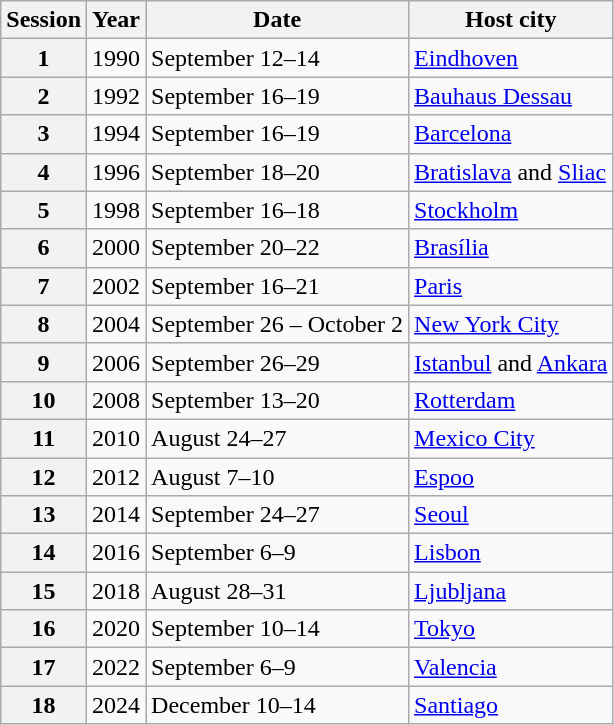<table class="wikitable sortable">
<tr>
<th>Session</th>
<th>Year</th>
<th>Date</th>
<th>Host city</th>
</tr>
<tr>
<th>1</th>
<td>1990</td>
<td>September 12–14</td>
<td> <a href='#'>Eindhoven</a></td>
</tr>
<tr>
<th>2</th>
<td>1992</td>
<td>September 16–19</td>
<td> <a href='#'>Bauhaus Dessau</a></td>
</tr>
<tr>
<th>3</th>
<td>1994</td>
<td>September 16–19</td>
<td> <a href='#'>Barcelona</a></td>
</tr>
<tr>
<th>4</th>
<td>1996</td>
<td>September 18–20</td>
<td> <a href='#'>Bratislava</a> and <a href='#'>Sliac</a></td>
</tr>
<tr>
<th>5</th>
<td>1998</td>
<td>September 16–18</td>
<td> <a href='#'>Stockholm</a></td>
</tr>
<tr>
<th>6</th>
<td>2000</td>
<td>September 20–22</td>
<td> <a href='#'>Brasília</a></td>
</tr>
<tr>
<th>7</th>
<td>2002</td>
<td>September 16–21</td>
<td> <a href='#'>Paris</a></td>
</tr>
<tr>
<th>8</th>
<td>2004</td>
<td>September 26 – October 2</td>
<td> <a href='#'>New York City</a></td>
</tr>
<tr>
<th>9</th>
<td>2006</td>
<td>September 26–29</td>
<td> <a href='#'>Istanbul</a> and <a href='#'>Ankara</a></td>
</tr>
<tr>
<th>10</th>
<td>2008</td>
<td>September 13–20</td>
<td> <a href='#'>Rotterdam</a></td>
</tr>
<tr>
<th>11</th>
<td>2010</td>
<td>August 24–27</td>
<td> <a href='#'>Mexico City</a></td>
</tr>
<tr>
<th>12</th>
<td>2012</td>
<td>August 7–10</td>
<td> <a href='#'>Espoo</a></td>
</tr>
<tr>
<th>13</th>
<td>2014</td>
<td>September 24–27</td>
<td> <a href='#'>Seoul</a></td>
</tr>
<tr>
<th>14</th>
<td>2016</td>
<td>September 6–9</td>
<td> <a href='#'>Lisbon</a></td>
</tr>
<tr>
<th>15</th>
<td>2018</td>
<td>August 28–31</td>
<td> <a href='#'>Ljubljana</a></td>
</tr>
<tr>
<th>16</th>
<td>2020</td>
<td>September 10–14 </td>
<td> <a href='#'>Tokyo</a></td>
</tr>
<tr>
<th>17</th>
<td>2022</td>
<td>September 6–9 </td>
<td> <a href='#'>Valencia</a></td>
</tr>
<tr>
<th>18</th>
<td>2024</td>
<td>December 10–14 </td>
<td> <a href='#'>Santiago</a></td>
</tr>
</table>
